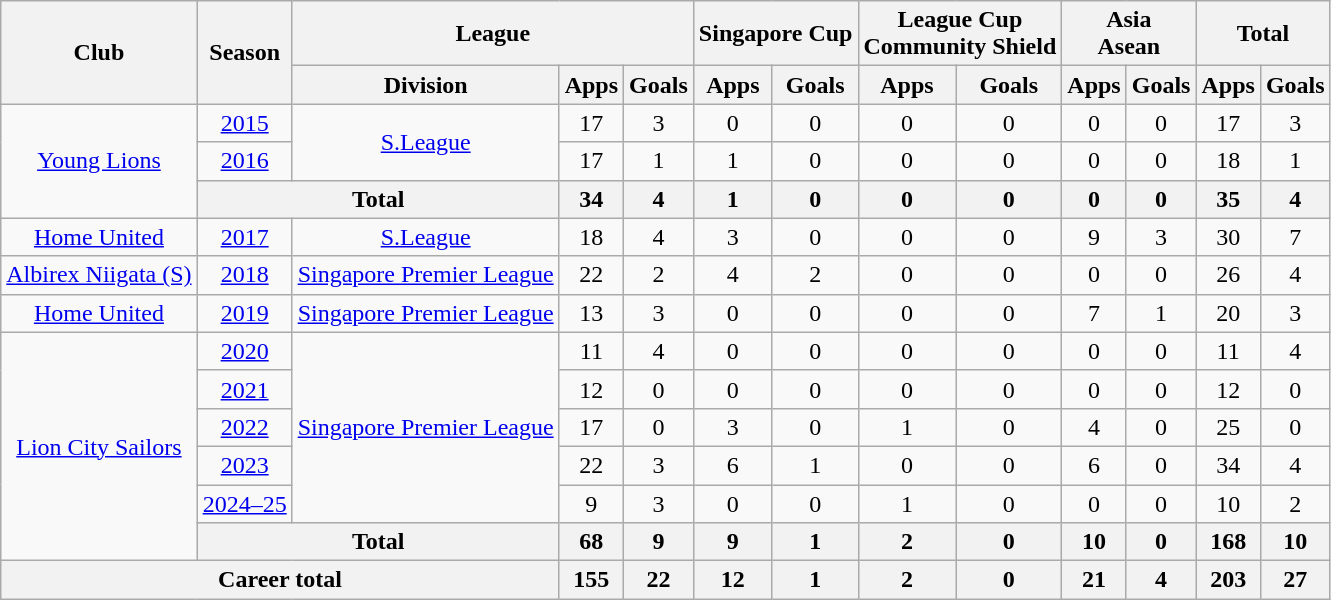<table class="wikitable" style="text-align: center">
<tr>
<th rowspan="2">Club</th>
<th rowspan="2">Season</th>
<th colspan="3">League</th>
<th colspan="2">Singapore Cup</th>
<th colspan="2">League Cup <br> Community Shield</th>
<th colspan="2">Asia <br> Asean</th>
<th colspan="2">Total</th>
</tr>
<tr>
<th>Division</th>
<th>Apps</th>
<th>Goals</th>
<th>Apps</th>
<th>Goals</th>
<th>Apps</th>
<th>Goals</th>
<th>Apps</th>
<th>Goals</th>
<th>Apps</th>
<th>Goals</th>
</tr>
<tr>
<td rowspan="3"><a href='#'>Young Lions</a></td>
<td><a href='#'>2015</a></td>
<td rowspan="2"><a href='#'>S.League</a></td>
<td>17</td>
<td>3</td>
<td>0</td>
<td>0</td>
<td>0</td>
<td>0</td>
<td>0</td>
<td>0</td>
<td>17</td>
<td>3</td>
</tr>
<tr>
<td><a href='#'>2016</a></td>
<td>17</td>
<td>1</td>
<td>1</td>
<td>0</td>
<td>0</td>
<td>0</td>
<td>0</td>
<td>0</td>
<td>18</td>
<td>1</td>
</tr>
<tr>
<th colspan=2>Total</th>
<th>34</th>
<th>4</th>
<th>1</th>
<th>0</th>
<th>0</th>
<th>0</th>
<th>0</th>
<th>0</th>
<th>35</th>
<th>4</th>
</tr>
<tr>
<td><a href='#'>Home United</a></td>
<td><a href='#'>2017</a></td>
<td><a href='#'>S.League</a></td>
<td>18</td>
<td>4</td>
<td>3</td>
<td>0</td>
<td>0</td>
<td>0</td>
<td>9</td>
<td>3</td>
<td>30</td>
<td>7</td>
</tr>
<tr>
<td><a href='#'>Albirex Niigata (S)</a></td>
<td><a href='#'>2018</a></td>
<td><a href='#'>Singapore Premier League</a></td>
<td>22</td>
<td>2</td>
<td>4</td>
<td>2</td>
<td>0</td>
<td>0</td>
<td>0</td>
<td>0</td>
<td>26</td>
<td>4</td>
</tr>
<tr>
<td><a href='#'>Home United</a></td>
<td><a href='#'>2019</a></td>
<td><a href='#'>Singapore Premier League</a></td>
<td>13</td>
<td>3</td>
<td>0</td>
<td>0</td>
<td>0</td>
<td>0</td>
<td>7</td>
<td>1</td>
<td>20</td>
<td>3</td>
</tr>
<tr>
<td rowspan="6"><a href='#'>Lion City Sailors</a></td>
<td><a href='#'>2020</a></td>
<td rowspan="5"><a href='#'>Singapore Premier League</a></td>
<td>11</td>
<td>4</td>
<td>0</td>
<td>0</td>
<td>0</td>
<td>0</td>
<td>0</td>
<td>0</td>
<td>11</td>
<td>4</td>
</tr>
<tr>
<td><a href='#'>2021</a></td>
<td>12</td>
<td>0</td>
<td>0</td>
<td>0</td>
<td>0</td>
<td>0</td>
<td>0</td>
<td>0</td>
<td>12</td>
<td>0</td>
</tr>
<tr>
<td><a href='#'>2022</a></td>
<td>17</td>
<td>0</td>
<td>3</td>
<td>0</td>
<td>1</td>
<td>0</td>
<td>4</td>
<td>0</td>
<td>25</td>
<td>0</td>
</tr>
<tr>
<td><a href='#'>2023</a></td>
<td>22</td>
<td>3</td>
<td>6</td>
<td>1</td>
<td>0</td>
<td>0</td>
<td>6</td>
<td>0</td>
<td>34</td>
<td>4</td>
</tr>
<tr>
<td><a href='#'>2024–25</a></td>
<td>9</td>
<td>3</td>
<td>0</td>
<td>0</td>
<td>1</td>
<td>0</td>
<td>0</td>
<td>0</td>
<td>10</td>
<td>2</td>
</tr>
<tr>
<th colspan="2">Total</th>
<th>68</th>
<th>9</th>
<th>9</th>
<th>1</th>
<th>2</th>
<th>0</th>
<th>10</th>
<th>0</th>
<th>168</th>
<th>10</th>
</tr>
<tr>
<th colspan="3">Career total</th>
<th>155</th>
<th>22</th>
<th>12</th>
<th>1</th>
<th>2</th>
<th>0</th>
<th>21</th>
<th>4</th>
<th>203</th>
<th>27</th>
</tr>
</table>
